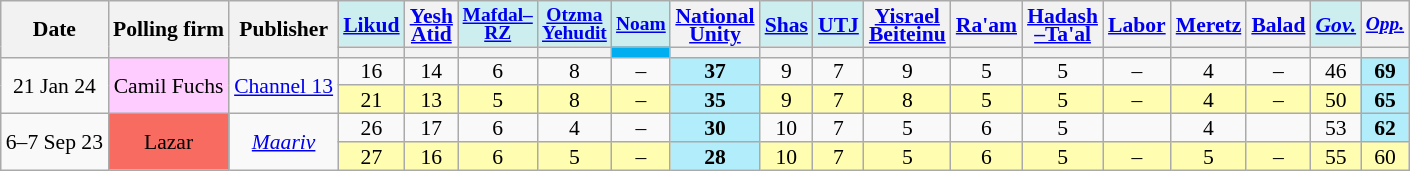<table class="wikitable sortable" style=text-align:center;font-size:90%;line-height:12px>
<tr>
<th rowspan=2>Date</th>
<th rowspan=2>Polling firm</th>
<th rowspan=2>Publisher</th>
<th style=background:#cee><a href='#'>Likud</a></th>
<th><a href='#'>Yesh<br>Atid</a></th>
<th style=background:#cee;font-size:90%><a href='#'>Mafdal–<br>RZ</a></th>
<th style=background:#cee;font-size:90%><a href='#'>Otzma<br>Yehudit</a></th>
<th style=background:#cee;font-size:90%><a href='#'>Noam</a></th>
<th><a href='#'>National<br>Unity</a></th>
<th style=background:#cee><a href='#'>Shas</a></th>
<th style=background:#cee><a href='#'>UTJ</a></th>
<th><a href='#'>Yisrael<br>Beiteinu</a></th>
<th><a href='#'>Ra'am</a></th>
<th><a href='#'>Hadash<br>–Ta'al</a></th>
<th><a href='#'>Labor</a></th>
<th><a href='#'>Meretz</a></th>
<th><a href='#'>Balad</a></th>
<th style=background:#cee><a href='#'><em>Gov.</em></a></th>
<th style=font-size:90%><a href='#'><em>Opp.</em></a></th>
</tr>
<tr>
<th style=background:></th>
<th style=background:></th>
<th style=background:></th>
<th style=background:></th>
<th style=background:#01AFF0></th>
<th style=background:></th>
<th style=background:></th>
<th style=background:></th>
<th style=background:></th>
<th style=background:></th>
<th style=background:></th>
<th style=background:></th>
<th style=background:></th>
<th style=background:></th>
<th style=background:></th>
<th style=background:></th>
</tr>
<tr>
<td rowspan=2 data-sort-value=2024-01-21>21 Jan 24</td>
<td rowspan=2 style=background:#FFCCFF>Camil Fuchs</td>
<td rowspan=2><a href='#'>Channel 13</a></td>
<td>16					</td>
<td>14					</td>
<td>6					</td>
<td>8					</td>
<td>–					</td>
<td style=background:#B2EDFB><strong>37</strong>	</td>
<td>9					</td>
<td>7					</td>
<td>9					</td>
<td>5					</td>
<td>5					</td>
<td>–					</td>
<td>4					</td>
<td>–					</td>
<td>46					</td>
<td style=background:#B2EDFB><strong>69</strong>	</td>
</tr>
<tr style=background:#fffdb0>
<td>21					</td>
<td>13					</td>
<td>5					</td>
<td>8					</td>
<td>–					</td>
<td style=background:#B2EDFB><strong>35</strong>	</td>
<td>9					</td>
<td>7					</td>
<td>8					</td>
<td>5					</td>
<td>5					</td>
<td>–					</td>
<td>4					</td>
<td>–					</td>
<td>50					</td>
<td style=background:#B2EDFB><strong>65</strong>	</td>
</tr>
<tr>
<td rowspan=2 data-sort-value=2023-09-07>6–7 Sep 23</td>
<td rowspan=2 style=background:#F86B61>Lazar</td>
<td rowspan=2><em><a href='#'>Maariv</a></em></td>
<td>26					</td>
<td>17					</td>
<td>6					</td>
<td>4					</td>
<td>–					</td>
<td style=background:#B2EDFB><strong>30</strong>	</td>
<td>10					</td>
<td>7					</td>
<td>5					</td>
<td>6					</td>
<td>5					</td>
<td>	</td>
<td>4					</td>
<td>	</td>
<td>53					</td>
<td style=background:#B2EDFB><strong>62</strong>	</td>
</tr>
<tr style=background:#fffdb0>
<td>27					</td>
<td>16					</td>
<td>6					</td>
<td>5					</td>
<td>–					</td>
<td style=background:#B2EDFB><strong>28</strong>	</td>
<td>10					</td>
<td>7					</td>
<td>5					</td>
<td>6					</td>
<td>5					</td>
<td>–					</td>
<td>5					</td>
<td>–					</td>
<td>55					</td>
<td>60					</td>
</tr>
</table>
